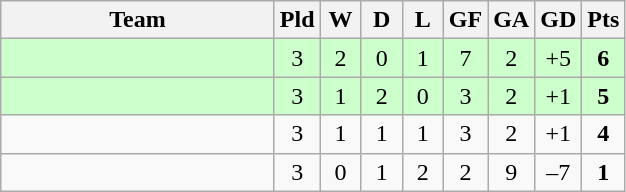<table class="wikitable" style="text-align:center;">
<tr>
<th width=175>Team</th>
<th width=20 abbr="Played">Pld</th>
<th width=20 abbr="Won">W</th>
<th width=20 abbr="Drawn">D</th>
<th width=20 abbr="Lost">L</th>
<th width=20 abbr="Goals for">GF</th>
<th width=20 abbr="Goals against">GA</th>
<th width=20 abbr="Goal difference">GD</th>
<th width=20 abbr="Points">Pts</th>
</tr>
<tr style="background:#ccffcc;">
<td style="text-align:left;"></td>
<td>3</td>
<td>2</td>
<td>0</td>
<td>1</td>
<td>7</td>
<td>2</td>
<td>+5</td>
<td><strong>6</strong></td>
</tr>
<tr style="background:#ccffcc;">
<td style="text-align:left;"></td>
<td>3</td>
<td>1</td>
<td>2</td>
<td>0</td>
<td>3</td>
<td>2</td>
<td>+1</td>
<td><strong>5</strong></td>
</tr>
<tr>
<td style="text-align:left;"></td>
<td>3</td>
<td>1</td>
<td>1</td>
<td>1</td>
<td>3</td>
<td>2</td>
<td>+1</td>
<td><strong>4</strong></td>
</tr>
<tr>
<td style="text-align:left;"></td>
<td>3</td>
<td>0</td>
<td>1</td>
<td>2</td>
<td>2</td>
<td>9</td>
<td>–7</td>
<td><strong>1</strong></td>
</tr>
</table>
